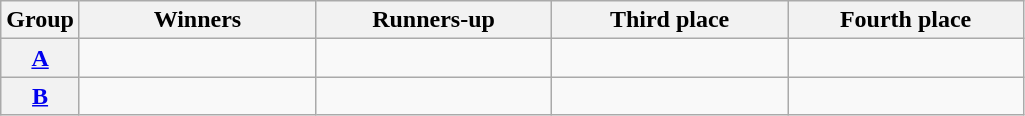<table class=wikitable>
<tr>
<th>Group</th>
<th width=150>Winners</th>
<th width=150>Runners-up</th>
<th width=150>Third place</th>
<th width=150>Fourth place</th>
</tr>
<tr>
<th><a href='#'>A</a></th>
<td></td>
<td></td>
<td></td>
<td></td>
</tr>
<tr>
<th><a href='#'>B</a></th>
<td></td>
<td></td>
<td></td>
<td></td>
</tr>
</table>
